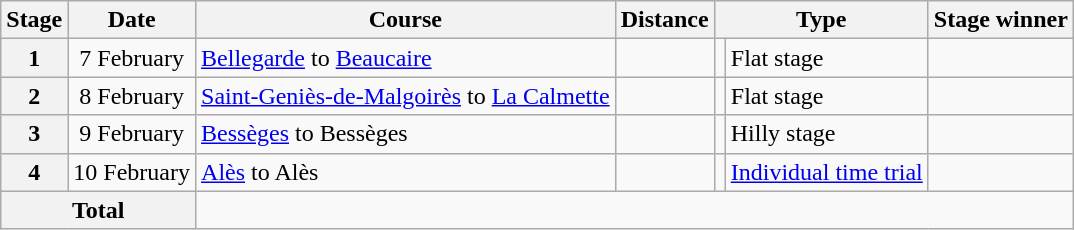<table class="wikitable">
<tr>
<th scope="col">Stage</th>
<th scope="col">Date</th>
<th scope="col">Course</th>
<th scope="col">Distance</th>
<th scope="col" colspan="2">Type</th>
<th scope="col">Stage winner</th>
</tr>
<tr>
<th scope="row" style="text-align:center;">1</th>
<td style="text-align:center;">7 February</td>
<td><a href='#'>Bellegarde</a> to <a href='#'>Beaucaire</a></td>
<td style="text-align:center;"></td>
<td></td>
<td>Flat stage</td>
<td></td>
</tr>
<tr>
<th scope="row" style="text-align:center;">2</th>
<td style="text-align:center;">8 February</td>
<td><a href='#'>Saint-Geniès-de-Malgoirès</a> to <a href='#'>La Calmette</a></td>
<td style="text-align:center;"></td>
<td></td>
<td>Flat stage</td>
<td></td>
</tr>
<tr>
<th scope="row" style="text-align:center;">3</th>
<td style="text-align:center;">9 February</td>
<td><a href='#'>Bessèges</a> to Bessèges</td>
<td style="text-align:center;"></td>
<td></td>
<td>Hilly stage</td>
<td></td>
</tr>
<tr>
<th scope="row" style="text-align:center;">4</th>
<td style="text-align:center;">10 February</td>
<td><a href='#'>Alès</a> to Alès</td>
<td style="text-align:center;"></td>
<td></td>
<td><a href='#'>Individual time trial</a></td>
<td></td>
</tr>
<tr>
<th colspan="2">Total</th>
<td colspan="5" style="text-align:center;"></td>
</tr>
</table>
